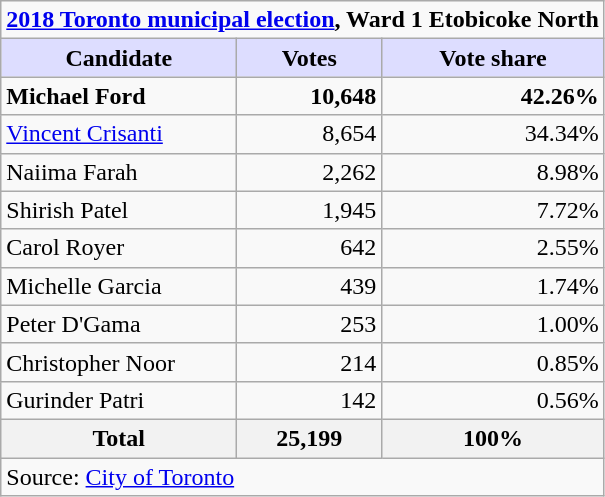<table class="wikitable plainrowheaders">
<tr>
<td colspan="3"><strong><a href='#'>2018 Toronto municipal election</a>, Ward 1 Etobicoke North</strong></td>
</tr>
<tr>
<th scope="col" style="background:#ddf; width:150px;">Candidate</th>
<th scope="col" style="background:#ddf;">Votes</th>
<th scope="col" style="background:#ddf;">Vote share</th>
</tr>
<tr>
<td scope="row"><strong>Michael Ford</strong></td>
<td align="right"><strong>10,648</strong></td>
<td align="right"><strong>42.26%</strong></td>
</tr>
<tr>
<td scope="row"><a href='#'>Vincent Crisanti</a></td>
<td align="right">8,654</td>
<td align="right">34.34%</td>
</tr>
<tr>
<td scope="row">Naiima Farah</td>
<td align="right">2,262</td>
<td align="right">8.98%</td>
</tr>
<tr>
<td scope="row">Shirish Patel</td>
<td align="right">1,945</td>
<td align="right">7.72%</td>
</tr>
<tr>
<td>Carol Royer</td>
<td align="right">642</td>
<td align="right">2.55%</td>
</tr>
<tr>
<td>Michelle Garcia</td>
<td align="right">439</td>
<td align="right">1.74%</td>
</tr>
<tr>
<td>Peter D'Gama</td>
<td align="right">253</td>
<td align="right">1.00%</td>
</tr>
<tr>
<td>Christopher Noor</td>
<td align="right">214</td>
<td align="right">0.85%</td>
</tr>
<tr>
<td>Gurinder Patri</td>
<td align="right">142</td>
<td align="right">0.56%</td>
</tr>
<tr>
<th scope="row"><strong>Total</strong></th>
<th align="right">25,199</th>
<th align="right">100%</th>
</tr>
<tr>
<td colspan="3">Source: <a href='#'>City of Toronto</a></td>
</tr>
</table>
